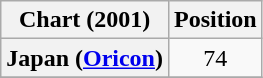<table class="wikitable plainrowheaders sortable" style="text-align:center;">
<tr>
<th scope="col">Chart (2001)</th>
<th scope="col">Position</th>
</tr>
<tr>
<th scope="row">Japan (<a href='#'>Oricon</a>)</th>
<td>74</td>
</tr>
<tr>
</tr>
</table>
